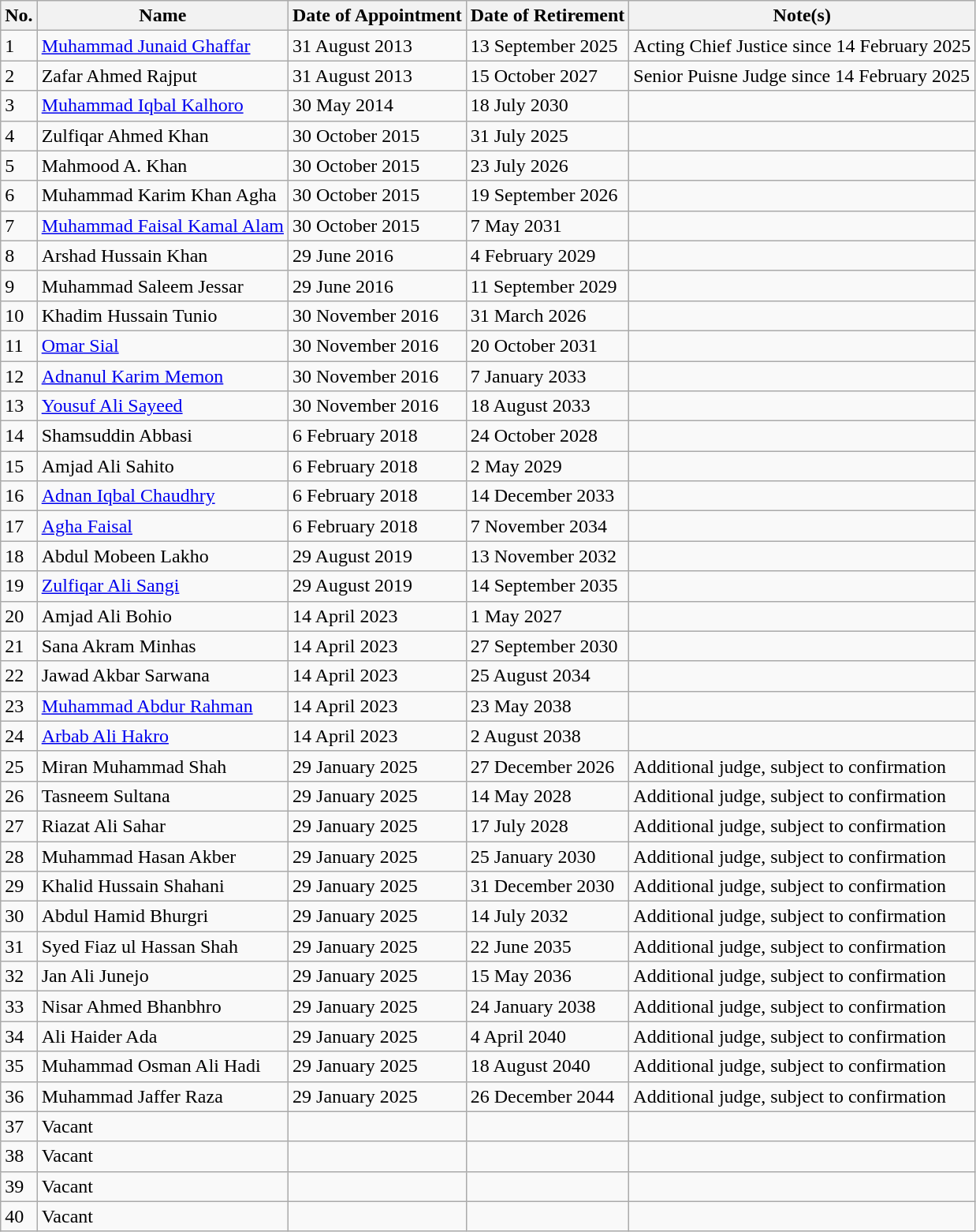<table class="wikitable sortable">
<tr>
<th>No.</th>
<th>Name</th>
<th>Date of Appointment</th>
<th>Date of Retirement</th>
<th>Note(s)</th>
</tr>
<tr>
<td>1</td>
<td><a href='#'>Muhammad Junaid Ghaffar</a></td>
<td>31 August 2013</td>
<td>13 September 2025</td>
<td>Acting Chief Justice since 14 February 2025</td>
</tr>
<tr>
<td>2</td>
<td>Zafar Ahmed Rajput</td>
<td>31 August 2013</td>
<td>15 October 2027</td>
<td>Senior Puisne Judge since 14 February 2025</td>
</tr>
<tr>
<td>3</td>
<td><a href='#'>Muhammad Iqbal Kalhoro</a></td>
<td>30 May 2014</td>
<td>18 July 2030</td>
<td></td>
</tr>
<tr>
<td>4</td>
<td>Zulfiqar Ahmed Khan</td>
<td>30 October 2015</td>
<td>31 July 2025</td>
<td></td>
</tr>
<tr>
<td>5</td>
<td>Mahmood A. Khan</td>
<td>30 October 2015</td>
<td>23 July 2026</td>
<td></td>
</tr>
<tr>
<td>6</td>
<td>Muhammad Karim Khan Agha</td>
<td>30 October 2015</td>
<td>19 September 2026</td>
<td></td>
</tr>
<tr>
<td>7</td>
<td><a href='#'>Muhammad Faisal Kamal Alam</a></td>
<td>30 October 2015</td>
<td>7 May 2031</td>
<td></td>
</tr>
<tr>
<td>8</td>
<td>Arshad Hussain Khan</td>
<td>29 June 2016</td>
<td>4 February 2029</td>
<td></td>
</tr>
<tr>
<td>9</td>
<td>Muhammad Saleem Jessar</td>
<td>29 June 2016</td>
<td>11 September 2029</td>
<td></td>
</tr>
<tr>
<td>10</td>
<td>Khadim Hussain Tunio</td>
<td>30 November 2016</td>
<td>31 March 2026</td>
<td></td>
</tr>
<tr>
<td>11</td>
<td><a href='#'>Omar Sial</a></td>
<td>30 November 2016</td>
<td>20 October 2031</td>
<td></td>
</tr>
<tr>
<td>12</td>
<td><a href='#'>Adnanul Karim Memon</a></td>
<td>30 November 2016</td>
<td>7 January 2033</td>
<td></td>
</tr>
<tr>
<td>13</td>
<td><a href='#'>Yousuf Ali Sayeed</a></td>
<td>30 November 2016</td>
<td>18 August 2033</td>
<td></td>
</tr>
<tr>
<td>14</td>
<td>Shamsuddin Abbasi</td>
<td>6 February 2018</td>
<td>24 October 2028</td>
<td></td>
</tr>
<tr>
<td>15</td>
<td>Amjad Ali Sahito</td>
<td>6 February 2018</td>
<td>2 May 2029</td>
<td></td>
</tr>
<tr>
<td>16</td>
<td><a href='#'>Adnan Iqbal Chaudhry</a></td>
<td>6 February 2018</td>
<td>14 December 2033</td>
<td></td>
</tr>
<tr>
<td>17</td>
<td><a href='#'>Agha Faisal</a></td>
<td>6 February 2018</td>
<td>7 November 2034</td>
<td></td>
</tr>
<tr>
<td>18</td>
<td>Abdul Mobeen Lakho</td>
<td>29 August 2019</td>
<td>13 November 2032</td>
<td></td>
</tr>
<tr>
<td>19</td>
<td><a href='#'>Zulfiqar Ali Sangi</a></td>
<td>29 August 2019</td>
<td>14 September 2035</td>
<td></td>
</tr>
<tr>
<td>20</td>
<td>Amjad Ali Bohio</td>
<td>14 April 2023</td>
<td>1 May 2027</td>
<td></td>
</tr>
<tr>
<td>21</td>
<td>Sana Akram Minhas</td>
<td>14 April 2023</td>
<td>27 September 2030</td>
<td></td>
</tr>
<tr>
<td>22</td>
<td>Jawad Akbar Sarwana</td>
<td>14 April 2023</td>
<td>25 August 2034</td>
<td></td>
</tr>
<tr>
<td>23</td>
<td><a href='#'>Muhammad Abdur Rahman</a></td>
<td>14 April 2023</td>
<td>23 May 2038</td>
<td></td>
</tr>
<tr>
<td>24</td>
<td><a href='#'>Arbab Ali Hakro</a></td>
<td>14 April 2023</td>
<td>2 August 2038</td>
<td></td>
</tr>
<tr>
<td>25</td>
<td>Miran Muhammad Shah</td>
<td>29 January 2025</td>
<td>27 December 2026</td>
<td>Additional judge, subject to confirmation</td>
</tr>
<tr>
<td>26</td>
<td>Tasneem Sultana</td>
<td>29 January 2025</td>
<td>14 May 2028</td>
<td>Additional judge, subject to confirmation</td>
</tr>
<tr>
<td>27</td>
<td>Riazat Ali Sahar</td>
<td>29 January 2025</td>
<td>17 July 2028</td>
<td>Additional judge, subject to confirmation</td>
</tr>
<tr>
<td>28</td>
<td>Muhammad Hasan Akber</td>
<td>29 January 2025</td>
<td>25 January 2030</td>
<td>Additional judge, subject to confirmation</td>
</tr>
<tr>
<td>29</td>
<td>Khalid Hussain Shahani</td>
<td>29 January 2025</td>
<td>31 December 2030</td>
<td>Additional judge, subject to confirmation</td>
</tr>
<tr>
<td>30</td>
<td>Abdul Hamid Bhurgri</td>
<td>29 January 2025</td>
<td>14 July 2032</td>
<td>Additional judge, subject to confirmation</td>
</tr>
<tr>
<td>31</td>
<td>Syed Fiaz ul Hassan Shah</td>
<td>29 January 2025</td>
<td>22 June 2035</td>
<td>Additional judge, subject to confirmation</td>
</tr>
<tr>
<td>32</td>
<td>Jan Ali Junejo</td>
<td>29 January 2025</td>
<td>15 May 2036</td>
<td>Additional judge, subject to confirmation</td>
</tr>
<tr>
<td>33</td>
<td>Nisar Ahmed Bhanbhro</td>
<td>29 January 2025</td>
<td>24 January 2038</td>
<td>Additional judge, subject to confirmation</td>
</tr>
<tr>
<td>34</td>
<td>Ali Haider Ada</td>
<td>29 January 2025</td>
<td>4 April 2040</td>
<td>Additional judge, subject to confirmation</td>
</tr>
<tr>
<td>35</td>
<td>Muhammad Osman Ali Hadi</td>
<td>29 January 2025</td>
<td>18 August 2040</td>
<td>Additional judge, subject to confirmation</td>
</tr>
<tr>
<td>36</td>
<td>Muhammad Jaffer Raza</td>
<td>29 January 2025</td>
<td>26 December 2044</td>
<td>Additional judge, subject to confirmation</td>
</tr>
<tr>
<td>37</td>
<td>Vacant</td>
<td></td>
<td></td>
<td></td>
</tr>
<tr>
<td>38</td>
<td>Vacant</td>
<td></td>
<td></td>
</tr>
<tr>
<td>39</td>
<td>Vacant</td>
<td></td>
<td></td>
<td></td>
</tr>
<tr>
<td>40</td>
<td>Vacant</td>
<td></td>
<td></td>
<td></td>
</tr>
</table>
